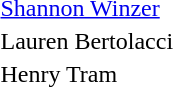<table>
<tr>
<th></th>
<td> <a href='#'>Shannon Winzer</a></td>
</tr>
<tr>
<th></th>
<td>Lauren Bertolacci</td>
</tr>
<tr>
<th></th>
<td>Henry Tram</td>
</tr>
</table>
